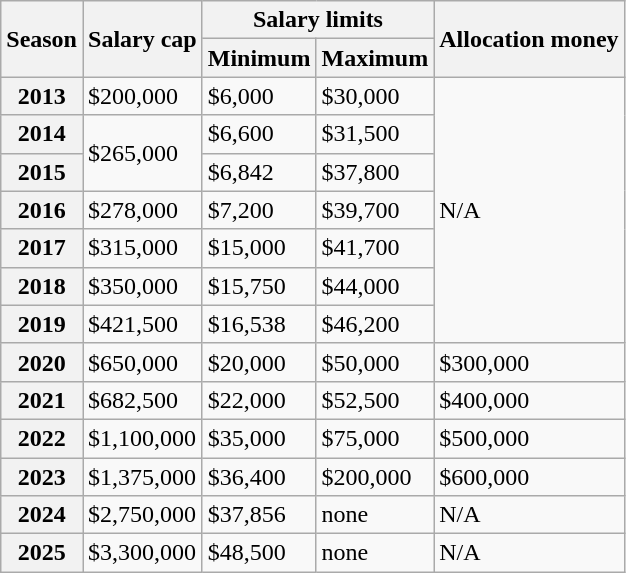<table class="wikitable plainrowheaders">
<tr>
<th scope="col" rowspan=2>Season</th>
<th scope="col" rowspan=2>Salary cap</th>
<th scope="colgroup" colspan=2>Salary limits<br></th>
<th scope="col" rowspan=2>Allocation money</th>
</tr>
<tr>
<th scope="col">Minimum</th>
<th scope="col">Maximum</th>
</tr>
<tr>
<th scope="row">2013</th>
<td>$200,000</td>
<td>$6,000</td>
<td>$30,000</td>
<td rowspan="7">N/A</td>
</tr>
<tr>
<th scope="row">2014</th>
<td rowspan="2">$265,000</td>
<td>$6,600</td>
<td>$31,500</td>
</tr>
<tr>
<th scope="row">2015</th>
<td>$6,842</td>
<td>$37,800</td>
</tr>
<tr>
<th scope="row">2016</th>
<td>$278,000</td>
<td>$7,200</td>
<td>$39,700</td>
</tr>
<tr>
<th scope="row">2017</th>
<td>$315,000</td>
<td>$15,000</td>
<td>$41,700</td>
</tr>
<tr>
<th scope="row">2018</th>
<td>$350,000</td>
<td>$15,750</td>
<td>$44,000</td>
</tr>
<tr>
<th scope="row">2019</th>
<td>$421,500</td>
<td>$16,538</td>
<td>$46,200</td>
</tr>
<tr>
<th scope="row">2020</th>
<td>$650,000</td>
<td>$20,000</td>
<td>$50,000</td>
<td>$300,000</td>
</tr>
<tr>
<th scope="row">2021</th>
<td>$682,500</td>
<td>$22,000</td>
<td>$52,500</td>
<td>$400,000</td>
</tr>
<tr>
<th scope="row">2022</th>
<td>$1,100,000</td>
<td>$35,000</td>
<td>$75,000</td>
<td>$500,000</td>
</tr>
<tr>
<th scope="row">2023</th>
<td>$1,375,000</td>
<td>$36,400</td>
<td>$200,000</td>
<td>$600,000</td>
</tr>
<tr>
<th scope="row">2024</th>
<td>$2,750,000</td>
<td>$37,856</td>
<td>none</td>
<td>N/A</td>
</tr>
<tr>
<th scope="row">2025</th>
<td>$3,300,000</td>
<td>$48,500</td>
<td>none</td>
<td>N/A</td>
</tr>
</table>
